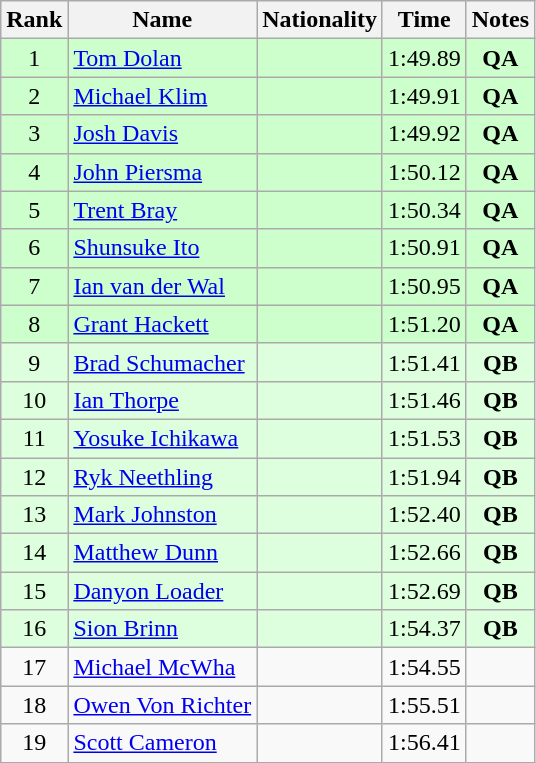<table class="wikitable sortable" style="text-align:center">
<tr>
<th>Rank</th>
<th>Name</th>
<th>Nationality</th>
<th>Time</th>
<th>Notes</th>
</tr>
<tr bgcolor=ccffcc>
<td>1</td>
<td align=left><a href='#'>Tom Dolan</a></td>
<td align=left></td>
<td>1:49.89</td>
<td><strong>QA</strong></td>
</tr>
<tr bgcolor=ccffcc>
<td>2</td>
<td align=left><a href='#'>Michael Klim</a></td>
<td align=left></td>
<td>1:49.91</td>
<td><strong>QA</strong></td>
</tr>
<tr bgcolor=ccffcc>
<td>3</td>
<td align=left><a href='#'>Josh Davis</a></td>
<td align=left></td>
<td>1:49.92</td>
<td><strong>QA</strong></td>
</tr>
<tr bgcolor=ccffcc>
<td>4</td>
<td align=left><a href='#'>John Piersma</a></td>
<td align=left></td>
<td>1:50.12</td>
<td><strong>QA</strong></td>
</tr>
<tr bgcolor=ccffcc>
<td>5</td>
<td align=left><a href='#'>Trent Bray</a></td>
<td align=left></td>
<td>1:50.34</td>
<td><strong>QA</strong></td>
</tr>
<tr bgcolor=ccffcc>
<td>6</td>
<td align=left><a href='#'>Shunsuke Ito</a></td>
<td align=left></td>
<td>1:50.91</td>
<td><strong>QA</strong></td>
</tr>
<tr bgcolor=ccffcc>
<td>7</td>
<td align=left><a href='#'>Ian van der Wal</a></td>
<td align=left></td>
<td>1:50.95</td>
<td><strong>QA</strong></td>
</tr>
<tr bgcolor=ccffcc>
<td>8</td>
<td align=left><a href='#'>Grant Hackett</a></td>
<td align=left></td>
<td>1:51.20</td>
<td><strong>QA</strong></td>
</tr>
<tr bgcolor=ddffdd>
<td>9</td>
<td align=left><a href='#'>Brad Schumacher</a></td>
<td align=left></td>
<td>1:51.41</td>
<td><strong>QB</strong></td>
</tr>
<tr bgcolor=ddffdd>
<td>10</td>
<td align=left><a href='#'>Ian Thorpe</a></td>
<td align=left></td>
<td>1:51.46</td>
<td><strong>QB</strong></td>
</tr>
<tr bgcolor=ddffdd>
<td>11</td>
<td align=left><a href='#'>Yosuke Ichikawa</a></td>
<td align=left></td>
<td>1:51.53</td>
<td><strong>QB</strong></td>
</tr>
<tr bgcolor=ddffdd>
<td>12</td>
<td align=left><a href='#'>Ryk Neethling</a></td>
<td align=left></td>
<td>1:51.94</td>
<td><strong>QB</strong></td>
</tr>
<tr bgcolor=ddffdd>
<td>13</td>
<td align=left><a href='#'>Mark Johnston</a></td>
<td align=left></td>
<td>1:52.40</td>
<td><strong>QB</strong></td>
</tr>
<tr bgcolor=ddffdd>
<td>14</td>
<td align=left><a href='#'>Matthew Dunn</a></td>
<td align=left></td>
<td>1:52.66</td>
<td><strong>QB</strong></td>
</tr>
<tr bgcolor=ddffdd>
<td>15</td>
<td align=left><a href='#'>Danyon Loader</a></td>
<td align=left></td>
<td>1:52.69</td>
<td><strong>QB</strong></td>
</tr>
<tr bgcolor=ddffdd>
<td>16</td>
<td align=left><a href='#'>Sion Brinn</a></td>
<td align=left></td>
<td>1:54.37</td>
<td><strong>QB</strong></td>
</tr>
<tr>
<td>17</td>
<td align=left><a href='#'>Michael McWha</a></td>
<td align=left></td>
<td>1:54.55</td>
<td></td>
</tr>
<tr>
<td>18</td>
<td align=left><a href='#'>Owen Von Richter</a></td>
<td align=left></td>
<td>1:55.51</td>
<td></td>
</tr>
<tr>
<td>19</td>
<td align=left><a href='#'>Scott Cameron</a></td>
<td align=left></td>
<td>1:56.41</td>
<td></td>
</tr>
</table>
